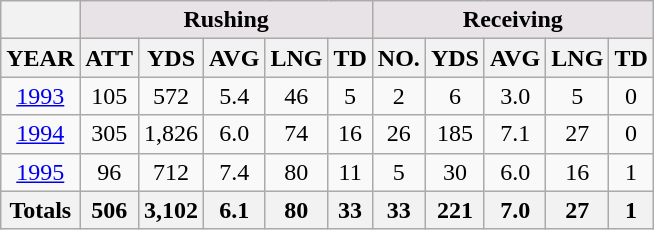<table class=wikitable style="text-align:center">
<tr>
<th></th>
<th colspan="5" style="background:#e7e3e7;">Rushing</th>
<th colspan="5" style="background:#e7e3e7;">Receiving</th>
</tr>
<tr>
<th>YEAR</th>
<th>ATT</th>
<th>YDS</th>
<th>AVG</th>
<th>LNG</th>
<th>TD</th>
<th>NO.</th>
<th>YDS</th>
<th>AVG</th>
<th>LNG</th>
<th>TD</th>
</tr>
<tr>
<td><a href='#'>1993</a></td>
<td>105</td>
<td>572</td>
<td>5.4</td>
<td>46</td>
<td>5</td>
<td>2</td>
<td>6</td>
<td>3.0</td>
<td>5</td>
<td>0</td>
</tr>
<tr>
<td><a href='#'>1994</a></td>
<td>305</td>
<td>1,826</td>
<td>6.0</td>
<td>74</td>
<td>16</td>
<td>26</td>
<td>185</td>
<td>7.1</td>
<td>27</td>
<td>0</td>
</tr>
<tr>
<td><a href='#'>1995</a></td>
<td>96</td>
<td>712</td>
<td>7.4</td>
<td>80</td>
<td>11</td>
<td>5</td>
<td>30</td>
<td>6.0</td>
<td>16</td>
<td>1</td>
</tr>
<tr>
<th>Totals</th>
<th>506</th>
<th>3,102</th>
<th>6.1</th>
<th>80</th>
<th>33</th>
<th>33</th>
<th>221</th>
<th>7.0</th>
<th>27</th>
<th>1</th>
</tr>
</table>
